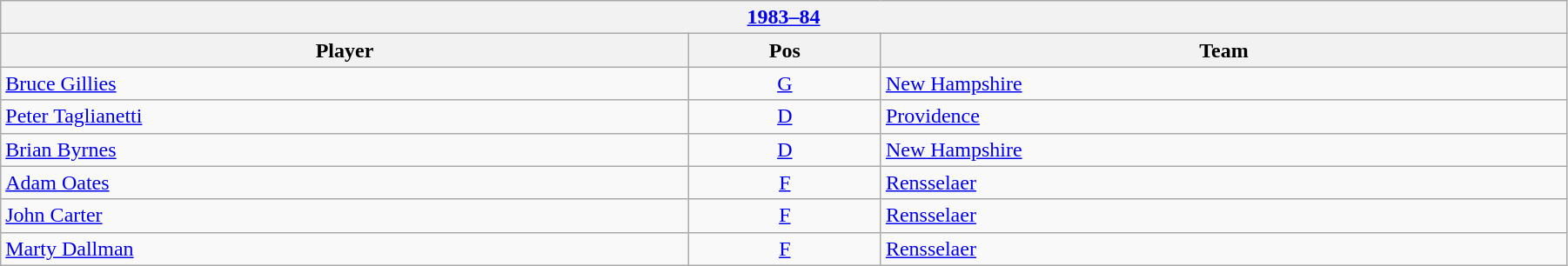<table class="wikitable" width=95%>
<tr>
<th colspan=3><a href='#'>1983–84</a></th>
</tr>
<tr>
<th>Player</th>
<th>Pos</th>
<th>Team</th>
</tr>
<tr>
<td><a href='#'>Bruce Gillies</a></td>
<td align=center><a href='#'>G</a></td>
<td><a href='#'>New Hampshire</a></td>
</tr>
<tr>
<td><a href='#'>Peter Taglianetti</a></td>
<td align=center><a href='#'>D</a></td>
<td><a href='#'>Providence</a></td>
</tr>
<tr>
<td><a href='#'>Brian Byrnes</a></td>
<td align=center><a href='#'>D</a></td>
<td><a href='#'>New Hampshire</a></td>
</tr>
<tr>
<td><a href='#'>Adam Oates</a></td>
<td align=center><a href='#'>F</a></td>
<td><a href='#'>Rensselaer</a></td>
</tr>
<tr>
<td><a href='#'>John Carter</a></td>
<td align=center><a href='#'>F</a></td>
<td><a href='#'>Rensselaer</a></td>
</tr>
<tr>
<td><a href='#'>Marty Dallman</a></td>
<td align=center><a href='#'>F</a></td>
<td><a href='#'>Rensselaer</a></td>
</tr>
</table>
